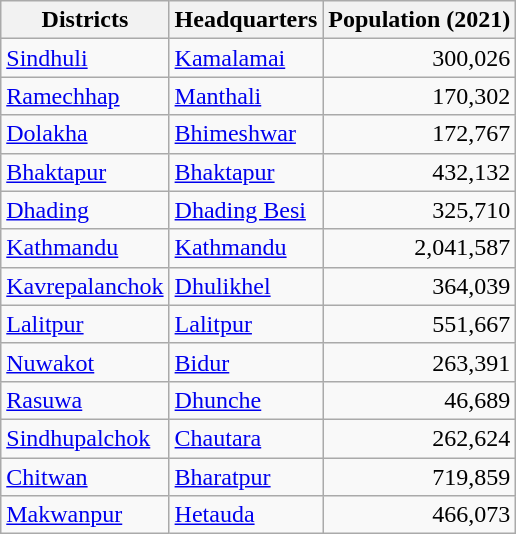<table class="wikitable       sortable">
<tr>
<th>Districts</th>
<th>Headquarters</th>
<th>Population (2021)</th>
</tr>
<tr>
<td><a href='#'>Sindhuli</a></td>
<td><a href='#'>Kamalamai</a></td>
<td align="right">300,026</td>
</tr>
<tr>
<td><a href='#'>Ramechhap</a></td>
<td><a href='#'>Manthali</a></td>
<td align="right">170,302</td>
</tr>
<tr>
<td><a href='#'>Dolakha</a></td>
<td><a href='#'>Bhimeshwar</a></td>
<td align="right">172,767</td>
</tr>
<tr>
<td><a href='#'>Bhaktapur</a></td>
<td><a href='#'>Bhaktapur</a></td>
<td align="right">432,132</td>
</tr>
<tr>
<td><a href='#'>Dhading</a></td>
<td><a href='#'>Dhading Besi</a></td>
<td align="right">325,710</td>
</tr>
<tr>
<td><a href='#'>Kathmandu</a></td>
<td><a href='#'>Kathmandu</a></td>
<td align="right">2,041,587</td>
</tr>
<tr>
<td><a href='#'>Kavrepalanchok</a></td>
<td><a href='#'>Dhulikhel</a></td>
<td align="right">364,039</td>
</tr>
<tr>
<td><a href='#'>Lalitpur</a></td>
<td><a href='#'>Lalitpur</a></td>
<td align="right">551,667</td>
</tr>
<tr>
<td><a href='#'>Nuwakot</a></td>
<td><a href='#'>Bidur</a></td>
<td align="right">263,391</td>
</tr>
<tr>
<td><a href='#'>Rasuwa</a></td>
<td><a href='#'>Dhunche</a></td>
<td align="right">46,689</td>
</tr>
<tr>
<td><a href='#'>Sindhupalchok</a></td>
<td><a href='#'>Chautara</a></td>
<td align="right">262,624</td>
</tr>
<tr>
<td><a href='#'>Chitwan</a></td>
<td><a href='#'>Bharatpur</a></td>
<td align="right">719,859</td>
</tr>
<tr>
<td><a href='#'>Makwanpur</a></td>
<td><a href='#'>Hetauda</a></td>
<td align="right">466,073</td>
</tr>
</table>
